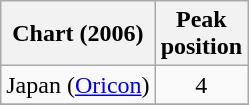<table class="wikitable sortable plainrowheaders">
<tr>
<th scope="col">Chart (2006)</th>
<th scope="col">Peak<br>position</th>
</tr>
<tr>
<td>Japan (<a href='#'>Oricon</a>)</td>
<td style="text-align:center;">4</td>
</tr>
<tr>
</tr>
</table>
